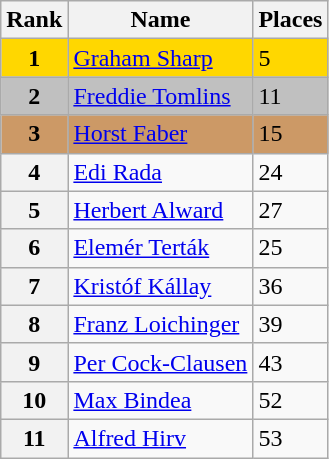<table class="wikitable">
<tr>
<th>Rank</th>
<th>Name</th>
<th>Places</th>
</tr>
<tr bgcolor=gold>
<td align=center><strong>1</strong></td>
<td> <a href='#'>Graham Sharp</a></td>
<td>5</td>
</tr>
<tr bgcolor=silver>
<td align=center><strong>2</strong></td>
<td> <a href='#'>Freddie Tomlins</a></td>
<td>11</td>
</tr>
<tr bgcolor=cc9966>
<td align=center><strong>3</strong></td>
<td> <a href='#'>Horst Faber</a></td>
<td>15</td>
</tr>
<tr>
<th>4</th>
<td> <a href='#'>Edi Rada</a></td>
<td>24</td>
</tr>
<tr>
<th>5</th>
<td> <a href='#'>Herbert Alward</a></td>
<td>27</td>
</tr>
<tr>
<th>6</th>
<td> <a href='#'>Elemér Terták</a></td>
<td>25</td>
</tr>
<tr>
<th>7</th>
<td> <a href='#'>Kristóf Kállay</a></td>
<td>36</td>
</tr>
<tr>
<th>8</th>
<td> <a href='#'>Franz Loichinger</a></td>
<td>39</td>
</tr>
<tr>
<th>9</th>
<td> <a href='#'>Per Cock-Clausen</a></td>
<td>43</td>
</tr>
<tr>
<th>10</th>
<td> <a href='#'>Max Bindea</a></td>
<td>52</td>
</tr>
<tr>
<th>11</th>
<td> <a href='#'>Alfred Hirv</a></td>
<td>53</td>
</tr>
</table>
